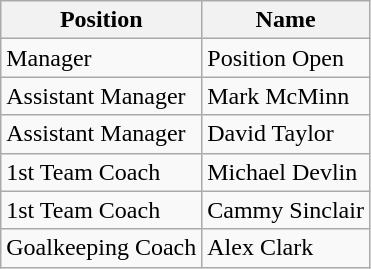<table class="wikitable">
<tr>
<th>Position</th>
<th>Name</th>
</tr>
<tr>
<td>Manager</td>
<td>Position Open</td>
</tr>
<tr>
<td>Assistant Manager</td>
<td>Mark McMinn</td>
</tr>
<tr>
<td>Assistant Manager</td>
<td>David Taylor</td>
</tr>
<tr>
<td>1st Team Coach</td>
<td>Michael Devlin</td>
</tr>
<tr>
<td>1st Team Coach</td>
<td>Cammy Sinclair</td>
</tr>
<tr>
<td>Goalkeeping Coach</td>
<td>Alex Clark</td>
</tr>
</table>
